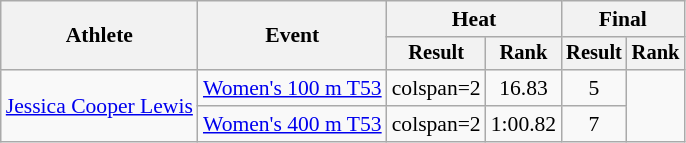<table class="wikitable" style="font-size:90%">
<tr>
<th rowspan="2">Athlete</th>
<th rowspan="2">Event</th>
<th colspan="2">Heat</th>
<th colspan="2">Final</th>
</tr>
<tr style="font-size:95%">
<th>Result</th>
<th>Rank</th>
<th>Result</th>
<th>Rank</th>
</tr>
<tr align=center>
<td align=left rowspan=2><a href='#'>Jessica Cooper Lewis</a></td>
<td align=left><a href='#'>Women's 100 m T53</a></td>
<td>colspan=2 </td>
<td>16.83</td>
<td>5</td>
</tr>
<tr align=center>
<td align=left><a href='#'>Women's 400 m T53</a></td>
<td>colspan=2 </td>
<td>1:00.82</td>
<td>7</td>
</tr>
</table>
